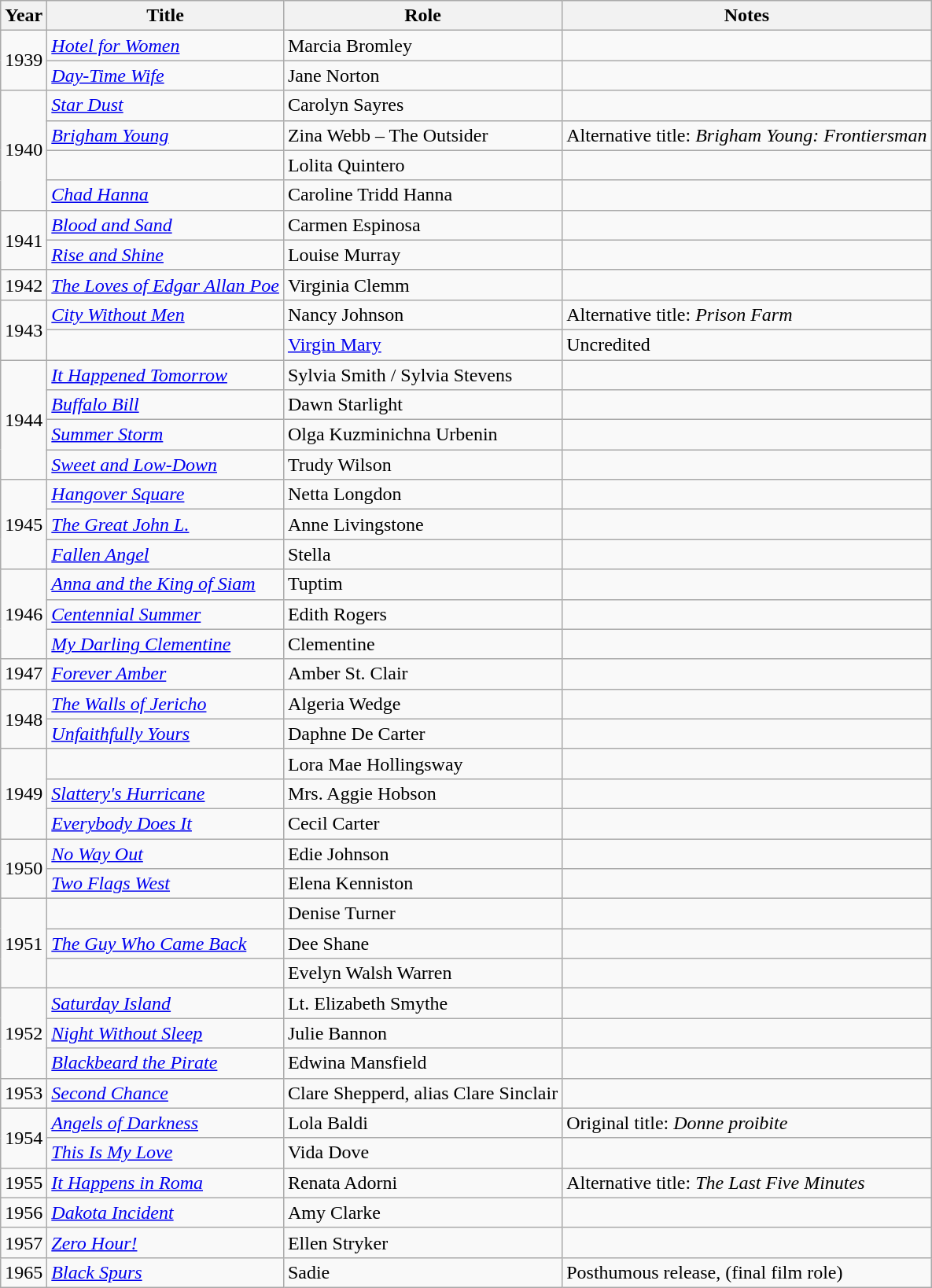<table class="wikitable sortable">
<tr>
<th>Year</th>
<th>Title</th>
<th>Role</th>
<th class="unsortable">Notes</th>
</tr>
<tr>
<td rowspan=2>1939</td>
<td><em><a href='#'>Hotel for Women</a></em></td>
<td>Marcia Bromley</td>
<td></td>
</tr>
<tr>
<td><em><a href='#'>Day-Time Wife</a></em></td>
<td>Jane Norton</td>
<td></td>
</tr>
<tr>
<td rowspan=4>1940</td>
<td><em><a href='#'>Star Dust</a></em></td>
<td>Carolyn Sayres</td>
<td></td>
</tr>
<tr>
<td><em><a href='#'>Brigham Young</a></em></td>
<td>Zina Webb – The Outsider</td>
<td>Alternative title: <em>Brigham Young: Frontiersman</em></td>
</tr>
<tr>
<td><em></em></td>
<td>Lolita Quintero</td>
<td></td>
</tr>
<tr>
<td><em><a href='#'>Chad Hanna</a></em></td>
<td>Caroline Tridd Hanna</td>
<td></td>
</tr>
<tr>
<td rowspan=2>1941</td>
<td><em><a href='#'>Blood and Sand</a></em></td>
<td>Carmen Espinosa</td>
<td></td>
</tr>
<tr>
<td><em><a href='#'>Rise and Shine</a></em></td>
<td>Louise Murray</td>
<td></td>
</tr>
<tr>
<td>1942</td>
<td><em><a href='#'>The Loves of Edgar Allan Poe</a></em></td>
<td>Virginia Clemm</td>
<td></td>
</tr>
<tr>
<td rowspan=2>1943</td>
<td><em><a href='#'>City Without Men</a></em></td>
<td>Nancy Johnson</td>
<td>Alternative title: <em>Prison Farm</em></td>
</tr>
<tr>
<td><em></em></td>
<td><a href='#'>Virgin Mary</a></td>
<td>Uncredited</td>
</tr>
<tr>
<td rowspan=4>1944</td>
<td><em><a href='#'>It Happened Tomorrow</a></em></td>
<td>Sylvia Smith / Sylvia Stevens</td>
<td></td>
</tr>
<tr>
<td><em><a href='#'>Buffalo Bill</a></em></td>
<td>Dawn Starlight</td>
<td></td>
</tr>
<tr>
<td><em><a href='#'>Summer Storm</a></em></td>
<td>Olga Kuzminichna Urbenin</td>
<td></td>
</tr>
<tr>
<td><em><a href='#'>Sweet and Low-Down</a></em></td>
<td>Trudy Wilson</td>
<td></td>
</tr>
<tr>
<td rowspan=3>1945</td>
<td><em><a href='#'>Hangover Square</a></em></td>
<td>Netta Longdon</td>
<td></td>
</tr>
<tr>
<td><em><a href='#'>The Great John L.</a></em></td>
<td>Anne Livingstone</td>
<td></td>
</tr>
<tr>
<td><em><a href='#'>Fallen Angel</a></em></td>
<td>Stella</td>
<td></td>
</tr>
<tr>
<td rowspan=3>1946</td>
<td><em><a href='#'>Anna and the King of Siam</a></em></td>
<td>Tuptim</td>
<td></td>
</tr>
<tr>
<td><em><a href='#'>Centennial Summer</a></em></td>
<td>Edith Rogers</td>
<td></td>
</tr>
<tr>
<td><em><a href='#'>My Darling Clementine</a></em></td>
<td>Clementine</td>
<td></td>
</tr>
<tr>
<td>1947</td>
<td><em><a href='#'>Forever Amber</a></em></td>
<td>Amber St. Clair</td>
<td></td>
</tr>
<tr>
<td rowspan=2>1948</td>
<td><em><a href='#'>The Walls of Jericho</a></em></td>
<td>Algeria Wedge</td>
<td></td>
</tr>
<tr>
<td><em><a href='#'>Unfaithfully Yours</a></em></td>
<td>Daphne De Carter</td>
<td></td>
</tr>
<tr>
<td rowspan=3>1949</td>
<td><em></em></td>
<td>Lora Mae Hollingsway</td>
<td></td>
</tr>
<tr>
<td><em><a href='#'>Slattery's Hurricane</a></em></td>
<td>Mrs. Aggie Hobson</td>
<td></td>
</tr>
<tr>
<td><em><a href='#'>Everybody Does It</a></em></td>
<td>Cecil Carter</td>
<td></td>
</tr>
<tr>
<td rowspan=2>1950</td>
<td><em><a href='#'>No Way Out</a></em></td>
<td>Edie Johnson</td>
<td></td>
</tr>
<tr>
<td><em><a href='#'>Two Flags West</a></em></td>
<td>Elena Kenniston</td>
<td></td>
</tr>
<tr>
<td rowspan=3>1951</td>
<td><em></em></td>
<td>Denise Turner</td>
<td></td>
</tr>
<tr>
<td><em><a href='#'>The Guy Who Came Back</a></em></td>
<td>Dee Shane</td>
<td></td>
</tr>
<tr>
<td><em></em></td>
<td>Evelyn Walsh Warren</td>
<td></td>
</tr>
<tr>
<td rowspan=3>1952</td>
<td><em><a href='#'>Saturday Island</a></em></td>
<td>Lt. Elizabeth Smythe</td>
<td></td>
</tr>
<tr>
<td><em><a href='#'>Night Without Sleep</a></em></td>
<td>Julie Bannon</td>
<td></td>
</tr>
<tr>
<td><em><a href='#'>Blackbeard the Pirate</a></em></td>
<td>Edwina Mansfield</td>
<td></td>
</tr>
<tr>
<td>1953</td>
<td><em><a href='#'>Second Chance</a></em></td>
<td>Clare Shepperd, alias Clare Sinclair</td>
<td></td>
</tr>
<tr>
<td rowspan=2>1954</td>
<td><em><a href='#'>Angels of Darkness</a></em></td>
<td>Lola Baldi</td>
<td>Original title: <em>Donne proibite</em></td>
</tr>
<tr>
<td><em><a href='#'>This Is My Love</a></em></td>
<td>Vida Dove</td>
<td></td>
</tr>
<tr>
<td>1955</td>
<td><em><a href='#'>It Happens in Roma</a></em></td>
<td>Renata Adorni</td>
<td>Alternative title: <em>The Last Five Minutes</em></td>
</tr>
<tr>
<td>1956</td>
<td><em><a href='#'>Dakota Incident</a></em></td>
<td>Amy Clarke</td>
<td></td>
</tr>
<tr>
<td>1957</td>
<td><em><a href='#'>Zero Hour!</a></em></td>
<td>Ellen Stryker</td>
<td></td>
</tr>
<tr>
<td>1965</td>
<td><em><a href='#'>Black Spurs</a></em></td>
<td>Sadie</td>
<td>Posthumous release, (final film role)</td>
</tr>
</table>
